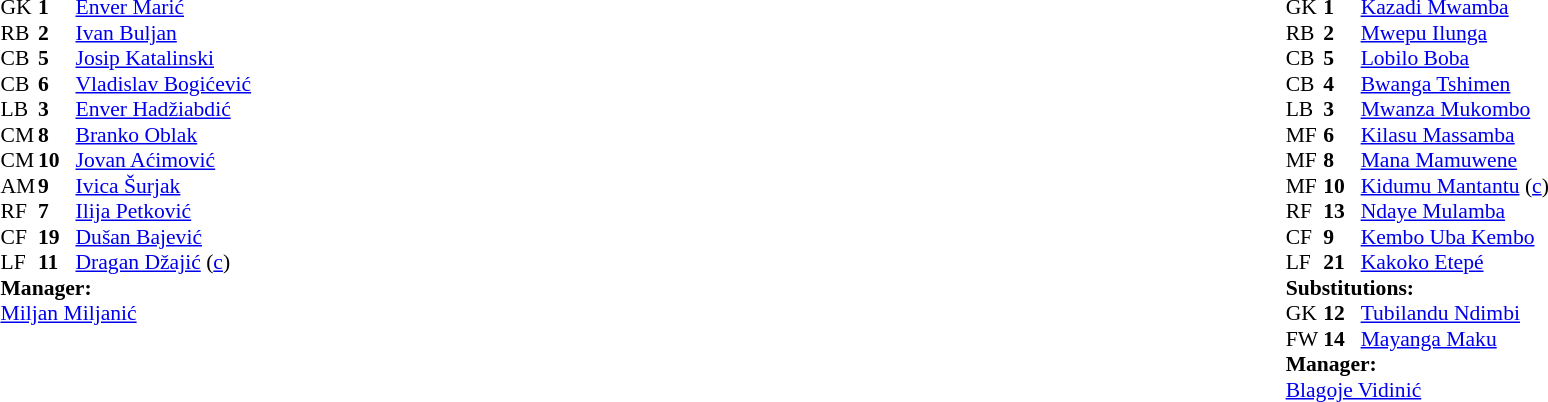<table width="100%">
<tr>
<td valign="top" width="50%"><br><table style="font-size: 90%" cellspacing="0" cellpadding="0">
<tr>
<th width="25"></th>
<th width="25"></th>
</tr>
<tr>
<td>GK</td>
<td><strong>1</strong></td>
<td><a href='#'>Enver Marić</a></td>
</tr>
<tr>
<td>RB</td>
<td><strong>2</strong></td>
<td><a href='#'>Ivan Buljan</a></td>
</tr>
<tr>
<td>CB</td>
<td><strong>5</strong></td>
<td><a href='#'>Josip Katalinski</a></td>
</tr>
<tr>
<td>CB</td>
<td><strong>6</strong></td>
<td><a href='#'>Vladislav Bogićević</a></td>
</tr>
<tr>
<td>LB</td>
<td><strong>3</strong></td>
<td><a href='#'>Enver Hadžiabdić</a></td>
<td></td>
</tr>
<tr>
<td>CM</td>
<td><strong>8</strong></td>
<td><a href='#'>Branko Oblak</a></td>
</tr>
<tr>
<td>CM</td>
<td><strong>10</strong></td>
<td><a href='#'>Jovan Aćimović</a></td>
</tr>
<tr>
<td>AM</td>
<td><strong>9</strong></td>
<td><a href='#'>Ivica Šurjak</a></td>
</tr>
<tr>
<td>RF</td>
<td><strong>7</strong></td>
<td><a href='#'>Ilija Petković</a></td>
</tr>
<tr>
<td>CF</td>
<td><strong>19</strong></td>
<td><a href='#'>Dušan Bajević</a></td>
</tr>
<tr>
<td>LF</td>
<td><strong>11</strong></td>
<td><a href='#'>Dragan Džajić</a> (<a href='#'>c</a>)</td>
</tr>
<tr>
<td colspan="3"><strong>Manager:</strong></td>
</tr>
<tr>
<td colspan="3"><a href='#'>Miljan Miljanić</a></td>
</tr>
</table>
</td>
<td valign="top" width="50%"><br><table style="font-size: 90%" cellspacing="0" cellpadding="0" align=center>
<tr>
<th width="25"></th>
<th width="25"></th>
</tr>
<tr>
<td>GK</td>
<td><strong>1</strong></td>
<td><a href='#'>Kazadi Mwamba</a></td>
<td></td>
<td></td>
</tr>
<tr>
<td>RB</td>
<td><strong>2</strong></td>
<td><a href='#'>Mwepu Ilunga</a></td>
</tr>
<tr>
<td>CB</td>
<td><strong>5</strong></td>
<td><a href='#'>Lobilo Boba</a></td>
</tr>
<tr>
<td>CB</td>
<td><strong>4</strong></td>
<td><a href='#'>Bwanga Tshimen</a></td>
</tr>
<tr>
<td>LB</td>
<td><strong>3</strong></td>
<td><a href='#'>Mwanza Mukombo</a></td>
</tr>
<tr>
<td>MF</td>
<td><strong>6</strong></td>
<td><a href='#'>Kilasu Massamba</a></td>
</tr>
<tr>
<td>MF</td>
<td><strong>8</strong></td>
<td><a href='#'>Mana Mamuwene</a></td>
</tr>
<tr>
<td>MF</td>
<td><strong>10</strong></td>
<td><a href='#'>Kidumu Mantantu</a> (<a href='#'>c</a>)</td>
</tr>
<tr>
<td>RF</td>
<td><strong>13</strong></td>
<td><a href='#'>Ndaye Mulamba</a></td>
<td></td>
</tr>
<tr>
<td>CF</td>
<td><strong>9</strong></td>
<td><a href='#'>Kembo Uba Kembo</a></td>
</tr>
<tr>
<td>LF</td>
<td><strong>21</strong></td>
<td><a href='#'>Kakoko Etepé</a></td>
<td></td>
<td></td>
</tr>
<tr>
<td colspan="3"><strong>Substitutions:</strong></td>
</tr>
<tr>
<td>GK</td>
<td><strong>12</strong></td>
<td><a href='#'>Tubilandu Ndimbi</a></td>
<td></td>
<td></td>
</tr>
<tr>
<td>FW</td>
<td><strong>14</strong></td>
<td><a href='#'>Mayanga Maku</a></td>
<td></td>
<td></td>
</tr>
<tr>
<td colspan="3"><strong>Manager:</strong></td>
</tr>
<tr>
<td colspan="3"> <a href='#'>Blagoje Vidinić</a></td>
</tr>
</table>
</td>
</tr>
</table>
